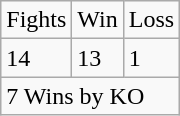<table class="wikitable">
<tr>
<td>Fights</td>
<td>Win</td>
<td>Loss</td>
</tr>
<tr>
<td>14</td>
<td>13</td>
<td>1</td>
</tr>
<tr>
<td colspan="3">7 Wins by KO</td>
</tr>
</table>
